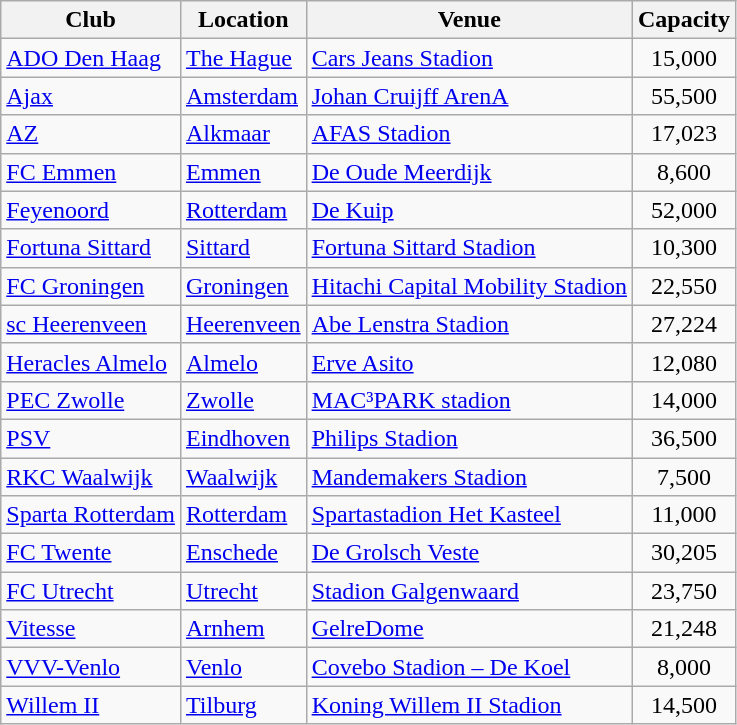<table class="wikitable sortable">
<tr>
<th>Club</th>
<th>Location</th>
<th>Venue</th>
<th>Capacity</th>
</tr>
<tr>
<td><a href='#'>ADO Den Haag</a></td>
<td><a href='#'>The Hague</a></td>
<td><a href='#'>Cars Jeans Stadion</a></td>
<td style="text-align: center;">15,000</td>
</tr>
<tr>
<td><a href='#'>Ajax</a></td>
<td><a href='#'>Amsterdam</a></td>
<td><a href='#'>Johan Cruijff ArenA</a></td>
<td style="text-align: center;">55,500</td>
</tr>
<tr>
<td><a href='#'>AZ</a></td>
<td><a href='#'>Alkmaar</a></td>
<td><a href='#'>AFAS Stadion</a></td>
<td style="text-align: center;">17,023</td>
</tr>
<tr>
<td><a href='#'>FC Emmen</a></td>
<td><a href='#'>Emmen</a></td>
<td><a href='#'>De Oude Meerdijk</a></td>
<td style="text-align: center;">8,600</td>
</tr>
<tr>
<td><a href='#'>Feyenoord</a></td>
<td><a href='#'>Rotterdam</a></td>
<td><a href='#'>De Kuip</a></td>
<td style="text-align: center;">52,000</td>
</tr>
<tr>
<td><a href='#'>Fortuna Sittard</a></td>
<td><a href='#'>Sittard</a></td>
<td><a href='#'>Fortuna Sittard Stadion</a></td>
<td style="text-align: center;">10,300</td>
</tr>
<tr>
<td><a href='#'>FC Groningen</a></td>
<td><a href='#'>Groningen</a></td>
<td><a href='#'>Hitachi Capital Mobility Stadion</a></td>
<td style="text-align: center;">22,550</td>
</tr>
<tr>
<td><a href='#'>sc Heerenveen</a></td>
<td><a href='#'>Heerenveen</a></td>
<td><a href='#'>Abe Lenstra Stadion</a></td>
<td style="text-align: center;">27,224</td>
</tr>
<tr>
<td><a href='#'>Heracles Almelo</a></td>
<td><a href='#'>Almelo</a></td>
<td><a href='#'>Erve Asito</a></td>
<td style="text-align: center;">12,080</td>
</tr>
<tr>
<td><a href='#'>PEC Zwolle</a></td>
<td><a href='#'>Zwolle</a></td>
<td><a href='#'>MAC³PARK stadion</a></td>
<td style="text-align: center;">14,000</td>
</tr>
<tr>
<td><a href='#'>PSV</a></td>
<td><a href='#'>Eindhoven</a></td>
<td><a href='#'>Philips Stadion</a></td>
<td style="text-align: center;">36,500</td>
</tr>
<tr>
<td><a href='#'>RKC Waalwijk</a></td>
<td><a href='#'>Waalwijk</a></td>
<td><a href='#'>Mandemakers Stadion</a></td>
<td style="text-align: center;">7,500</td>
</tr>
<tr>
<td><a href='#'>Sparta Rotterdam</a></td>
<td><a href='#'>Rotterdam</a></td>
<td><a href='#'>Spartastadion Het Kasteel</a></td>
<td style="text-align: center;">11,000</td>
</tr>
<tr>
<td><a href='#'>FC Twente</a></td>
<td><a href='#'>Enschede</a></td>
<td><a href='#'>De Grolsch Veste</a></td>
<td style="text-align: center;">30,205</td>
</tr>
<tr>
<td><a href='#'>FC Utrecht</a></td>
<td><a href='#'>Utrecht</a></td>
<td><a href='#'>Stadion Galgenwaard</a></td>
<td style="text-align: center;">23,750</td>
</tr>
<tr>
<td><a href='#'>Vitesse</a></td>
<td><a href='#'>Arnhem</a></td>
<td><a href='#'>GelreDome</a></td>
<td style="text-align: center;">21,248</td>
</tr>
<tr>
<td><a href='#'>VVV-Venlo</a></td>
<td><a href='#'>Venlo</a></td>
<td><a href='#'>Covebo Stadion – De Koel</a></td>
<td style="text-align: center;">8,000</td>
</tr>
<tr>
<td><a href='#'>Willem II</a></td>
<td><a href='#'>Tilburg</a></td>
<td><a href='#'>Koning Willem II Stadion</a></td>
<td style="text-align: center;">14,500</td>
</tr>
</table>
